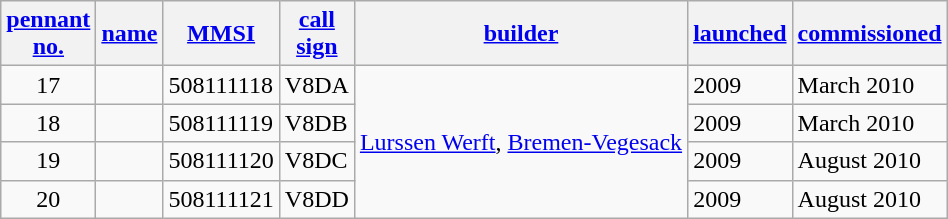<table class="wikitable sortable">
<tr>
<th align=center><a href='#'>pennant<br>no.</a></th>
<th><a href='#'>name</a></th>
<th><a href='#'>MMSI</a></th>
<th><a href='#'>call<br>sign</a></th>
<th><a href='#'>builder</a></th>
<th><a href='#'>launched</a></th>
<th><a href='#'>commissioned</a></th>
</tr>
<tr>
<td align=center>17</td>
<td></td>
<td>508111118</td>
<td>V8DA</td>
<td rowspan="4"><a href='#'>Lurssen Werft</a>, <a href='#'>Bremen-Vegesack</a></td>
<td>2009</td>
<td>March 2010</td>
</tr>
<tr>
<td align=center>18</td>
<td></td>
<td>508111119</td>
<td>V8DB</td>
<td>2009</td>
<td>March 2010</td>
</tr>
<tr>
<td align=center>19</td>
<td></td>
<td>508111120</td>
<td>V8DC</td>
<td>2009</td>
<td>August 2010</td>
</tr>
<tr>
<td align=center>20</td>
<td></td>
<td>508111121</td>
<td>V8DD</td>
<td>2009</td>
<td>August 2010</td>
</tr>
</table>
